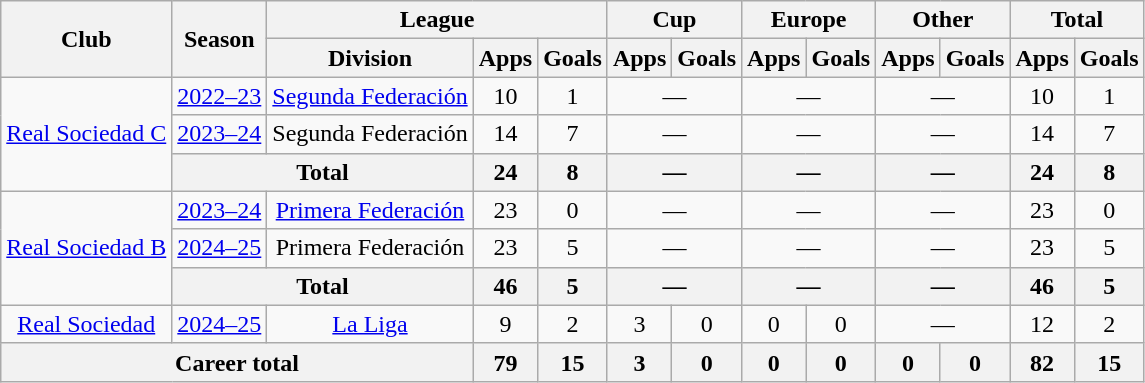<table class="wikitable" style="text-align:center">
<tr>
<th rowspan="2">Club</th>
<th rowspan="2">Season</th>
<th colspan="3">League</th>
<th colspan="2">Cup</th>
<th colspan="2">Europe</th>
<th colspan="2">Other</th>
<th colspan="2">Total</th>
</tr>
<tr>
<th>Division</th>
<th>Apps</th>
<th>Goals</th>
<th>Apps</th>
<th>Goals</th>
<th>Apps</th>
<th>Goals</th>
<th>Apps</th>
<th>Goals</th>
<th>Apps</th>
<th>Goals</th>
</tr>
<tr>
<td rowspan="3"><a href='#'>Real Sociedad C</a></td>
<td><a href='#'>2022–23</a></td>
<td><a href='#'>Segunda Federación</a></td>
<td>10</td>
<td>1</td>
<td colspan="2">—</td>
<td colspan="2">—</td>
<td colspan="2">—</td>
<td>10</td>
<td>1</td>
</tr>
<tr>
<td><a href='#'>2023–24</a></td>
<td>Segunda Federación</td>
<td>14</td>
<td>7</td>
<td colspan="2">—</td>
<td colspan="2">—</td>
<td colspan="2">—</td>
<td>14</td>
<td>7</td>
</tr>
<tr>
<th colspan="2">Total</th>
<th>24</th>
<th>8</th>
<th colspan="2">—</th>
<th colspan="2">—</th>
<th colspan="2">—</th>
<th>24</th>
<th>8</th>
</tr>
<tr>
<td rowspan="3"><a href='#'>Real Sociedad B</a></td>
<td><a href='#'>2023–24</a></td>
<td><a href='#'>Primera Federación</a></td>
<td>23</td>
<td>0</td>
<td colspan="2">—</td>
<td colspan="2">—</td>
<td colspan="2">—</td>
<td>23</td>
<td>0</td>
</tr>
<tr>
<td><a href='#'>2024–25</a></td>
<td>Primera Federación</td>
<td>23</td>
<td>5</td>
<td colspan="2">—</td>
<td colspan="2">—</td>
<td colspan="2">—</td>
<td>23</td>
<td>5</td>
</tr>
<tr>
<th colspan="2">Total</th>
<th>46</th>
<th>5</th>
<th colspan="2">—</th>
<th colspan="2">—</th>
<th colspan="2">—</th>
<th>46</th>
<th>5</th>
</tr>
<tr>
<td><a href='#'>Real Sociedad</a></td>
<td><a href='#'>2024–25</a></td>
<td><a href='#'>La Liga</a></td>
<td>9</td>
<td>2</td>
<td>3</td>
<td>0</td>
<td>0</td>
<td>0</td>
<td colspan="2">—</td>
<td>12</td>
<td>2</td>
</tr>
<tr>
<th colspan="3">Career total</th>
<th>79</th>
<th>15</th>
<th>3</th>
<th>0</th>
<th>0</th>
<th>0</th>
<th>0</th>
<th>0</th>
<th>82</th>
<th>15</th>
</tr>
</table>
